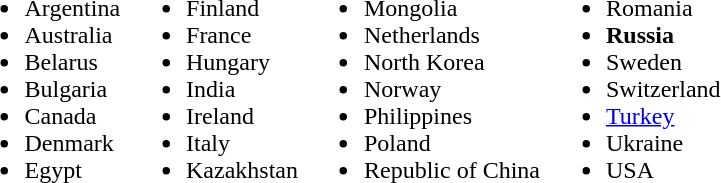<table>
<tr>
<td valign=top><br><ul><li> Argentina</li><li> Australia</li><li> Belarus</li><li> Bulgaria</li><li> Canada</li><li> Denmark</li><li> Egypt</li></ul></td>
<td valign=top><br><ul><li> Finland</li><li> France</li><li> Hungary</li><li> India</li><li> Ireland</li><li> Italy</li><li> Kazakhstan</li></ul></td>
<td valign=top><br><ul><li> Mongolia</li><li> Netherlands</li><li> North Korea</li><li> Norway</li><li> Philippines</li><li> Poland</li><li> Republic of China</li></ul></td>
<td valign=top><br><ul><li> Romania</li><li> <strong>Russia</strong></li><li> Sweden</li><li> Switzerland</li><li> <a href='#'>Turkey</a></li><li> Ukraine</li><li> USA</li></ul></td>
</tr>
</table>
